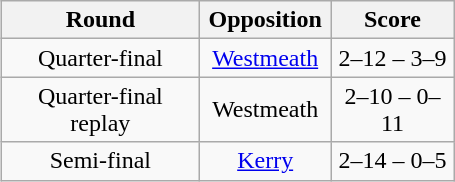<table class="wikitable" style="text-align:center;margin-left:1em;float:right">
<tr>
<th width="125">Round</th>
<th width="80">Opposition</th>
<th width="75">Score</th>
</tr>
<tr>
<td>Quarter-final</td>
<td><a href='#'>Westmeath</a></td>
<td>2–12 – 3–9</td>
</tr>
<tr>
<td>Quarter-final replay</td>
<td>Westmeath</td>
<td>2–10 – 0–11</td>
</tr>
<tr>
<td>Semi-final</td>
<td><a href='#'>Kerry</a></td>
<td>2–14 – 0–5</td>
</tr>
</table>
